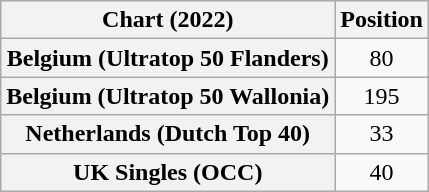<table class="wikitable sortable plainrowheaders" style="text-align:center">
<tr>
<th scope="col">Chart (2022)</th>
<th scope="col">Position</th>
</tr>
<tr>
<th scope="row">Belgium (Ultratop 50 Flanders)</th>
<td>80</td>
</tr>
<tr>
<th scope="row">Belgium (Ultratop 50 Wallonia)</th>
<td>195</td>
</tr>
<tr>
<th scope="row">Netherlands (Dutch Top 40)</th>
<td>33</td>
</tr>
<tr>
<th scope="row">UK Singles (OCC)</th>
<td>40</td>
</tr>
</table>
